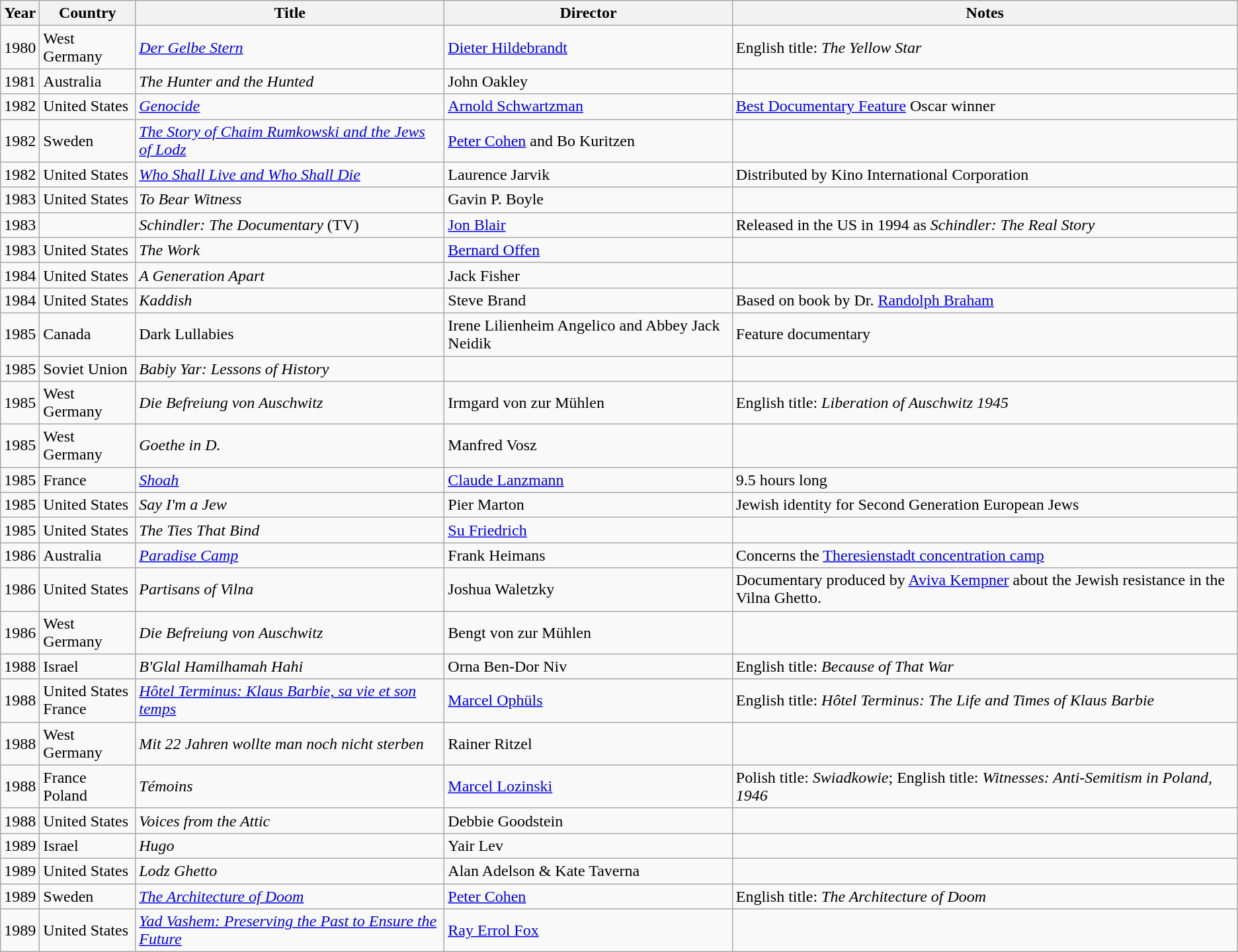<table class="wikitable sortable">
<tr>
<th>Year</th>
<th>Country</th>
<th>Title</th>
<th>Director</th>
<th>Notes</th>
</tr>
<tr>
<td>1980</td>
<td>West Germany</td>
<td><em><a href='#'>Der Gelbe Stern</a></em></td>
<td><a href='#'>Dieter Hildebrandt</a></td>
<td>English title: <em>The Yellow Star</em></td>
</tr>
<tr>
<td>1981</td>
<td>Australia</td>
<td><em>The Hunter and the Hunted</em></td>
<td>John Oakley</td>
<td></td>
</tr>
<tr>
<td>1982</td>
<td>United States</td>
<td><em><a href='#'>Genocide</a></em></td>
<td><a href='#'>Arnold Schwartzman</a></td>
<td><a href='#'>Best Documentary Feature</a> Oscar winner</td>
</tr>
<tr>
<td>1982</td>
<td>Sweden</td>
<td><em><a href='#'>The Story of Chaim Rumkowski and the Jews of Lodz</a></em></td>
<td><a href='#'>Peter Cohen</a> and Bo Kuritzen</td>
<td></td>
</tr>
<tr>
<td>1982</td>
<td>United States</td>
<td><em><a href='#'>Who Shall Live and Who Shall Die</a></em></td>
<td>Laurence Jarvik</td>
<td>Distributed by Kino International Corporation</td>
</tr>
<tr>
<td>1983</td>
<td>United States</td>
<td><em>To Bear Witness</em></td>
<td>Gavin P. Boyle</td>
<td></td>
</tr>
<tr>
<td>1983</td>
<td></td>
<td><em>Schindler: The Documentary</em> (TV)</td>
<td><a href='#'>Jon Blair</a></td>
<td>Released in the US in 1994 as <em>Schindler: The Real Story</em></td>
</tr>
<tr>
<td>1983</td>
<td>United States</td>
<td><em>The Work</em></td>
<td><a href='#'>Bernard Offen</a></td>
<td></td>
</tr>
<tr>
<td>1984</td>
<td>United States</td>
<td><em>A Generation Apart</em></td>
<td>Jack Fisher</td>
<td></td>
</tr>
<tr>
<td>1984</td>
<td>United States</td>
<td><em>Kaddish</em></td>
<td>Steve Brand</td>
<td>Based on book by Dr. <a href='#'>Randolph Braham</a></td>
</tr>
<tr>
<td>1985</td>
<td>Canada</td>
<td>Dark Lullabies</td>
<td>Irene Lilienheim Angelico and Abbey Jack Neidik</td>
<td>Feature documentary</td>
</tr>
<tr>
<td>1985</td>
<td>Soviet Union</td>
<td><em>Babiy Yar: Lessons of History</em></td>
<td></td>
<td></td>
</tr>
<tr>
<td>1985</td>
<td>West Germany</td>
<td><em>Die Befreiung von Auschwitz</em></td>
<td>Irmgard von zur Mühlen</td>
<td>English title: <em>Liberation of Auschwitz 1945</em></td>
</tr>
<tr>
<td>1985</td>
<td>West Germany</td>
<td><em>Goethe in D.</em></td>
<td>Manfred Vosz</td>
<td></td>
</tr>
<tr>
<td>1985</td>
<td>France</td>
<td><em><a href='#'>Shoah</a></em></td>
<td><a href='#'>Claude Lanzmann</a></td>
<td>9.5 hours long</td>
</tr>
<tr>
<td>1985</td>
<td>United States</td>
<td><em>Say I'm a Jew</em></td>
<td>Pier Marton</td>
<td>Jewish identity for Second Generation European Jews</td>
</tr>
<tr>
<td>1985</td>
<td>United States</td>
<td><em>The Ties That Bind</em></td>
<td><a href='#'>Su Friedrich</a></td>
<td></td>
</tr>
<tr>
<td>1986</td>
<td>Australia</td>
<td><em><a href='#'>Paradise Camp</a></em></td>
<td>Frank Heimans</td>
<td>Concerns the <a href='#'>Theresienstadt concentration camp</a></td>
</tr>
<tr>
<td>1986</td>
<td>United States</td>
<td><em>Partisans of Vilna</em></td>
<td>Joshua Waletzky</td>
<td>Documentary produced by <a href='#'>Aviva Kempner</a> about the Jewish resistance in the Vilna Ghetto.</td>
</tr>
<tr>
<td>1986</td>
<td>West Germany</td>
<td><em>Die Befreiung von Auschwitz</em></td>
<td>Bengt von zur Mühlen</td>
<td></td>
</tr>
<tr>
<td>1988</td>
<td>Israel</td>
<td><em>B'Glal Hamilhamah Hahi</em></td>
<td>Orna Ben-Dor Niv</td>
<td>English title: <em>Because of That War</em></td>
</tr>
<tr>
<td>1988</td>
<td>United States<br>France</td>
<td><em><a href='#'>Hôtel Terminus: Klaus Barbie, sa vie et son temps</a></em></td>
<td><a href='#'>Marcel Ophüls</a></td>
<td>English title: <em>Hôtel Terminus: The Life and Times of Klaus Barbie</em></td>
</tr>
<tr>
<td>1988</td>
<td>West Germany</td>
<td><em>Mit 22 Jahren wollte man noch nicht sterben</em></td>
<td>Rainer Ritzel</td>
<td></td>
</tr>
<tr>
<td>1988</td>
<td>France<br>Poland</td>
<td><em>Témoins</em></td>
<td><a href='#'>Marcel Lozinski</a></td>
<td>Polish title: <em>Swiadkowie</em>; English title: <em>Witnesses: Anti-Semitism in Poland, 1946</em></td>
</tr>
<tr>
<td>1988</td>
<td>United States</td>
<td><em>Voices from the Attic</em></td>
<td>Debbie Goodstein</td>
<td></td>
</tr>
<tr>
<td>1989</td>
<td>Israel</td>
<td><em>Hugo</em></td>
<td>Yair Lev</td>
<td></td>
</tr>
<tr>
<td>1989</td>
<td>United States</td>
<td><em>Lodz Ghetto</em></td>
<td>Alan Adelson & Kate Taverna</td>
<td></td>
</tr>
<tr>
<td>1989</td>
<td>Sweden</td>
<td><em><a href='#'>The Architecture of Doom</a></em></td>
<td><a href='#'>Peter Cohen</a></td>
<td>English title: <em>The Architecture of Doom</em></td>
</tr>
<tr>
<td>1989</td>
<td>United States</td>
<td><em><a href='#'>Yad Vashem: Preserving the Past to Ensure the Future</a></em></td>
<td><a href='#'>Ray Errol Fox</a></td>
<td></td>
</tr>
</table>
